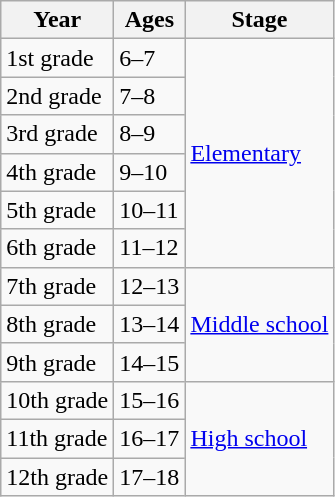<table class="wikitable">
<tr>
<th>Year</th>
<th>Ages</th>
<th>Stage</th>
</tr>
<tr>
<td>1st grade</td>
<td>6–7</td>
<td rowspan=6><a href='#'>Elementary</a></td>
</tr>
<tr>
<td>2nd grade</td>
<td>7–8</td>
</tr>
<tr>
<td>3rd grade</td>
<td>8–9</td>
</tr>
<tr>
<td>4th grade</td>
<td>9–10</td>
</tr>
<tr>
<td>5th grade</td>
<td>10–11</td>
</tr>
<tr>
<td>6th grade</td>
<td>11–12</td>
</tr>
<tr>
<td>7th grade</td>
<td>12–13</td>
<td rowspan=3><a href='#'>Middle school</a></td>
</tr>
<tr>
<td>8th grade</td>
<td>13–14</td>
</tr>
<tr>
<td>9th grade</td>
<td>14–15</td>
</tr>
<tr>
<td>10th grade</td>
<td>15–16</td>
<td rowspan=3><a href='#'>High school</a></td>
</tr>
<tr>
<td>11th grade</td>
<td>16–17</td>
</tr>
<tr>
<td>12th grade</td>
<td>17–18</td>
</tr>
</table>
